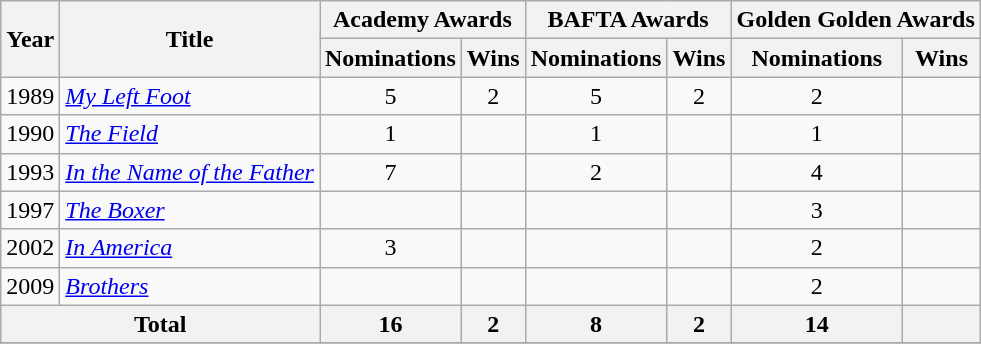<table class="wikitable">
<tr>
<th rowspan="2">Year</th>
<th rowspan="2">Title</th>
<th colspan="2">Academy Awards</th>
<th colspan="2">BAFTA Awards</th>
<th colspan="2">Golden Golden Awards</th>
</tr>
<tr>
<th>Nominations</th>
<th>Wins</th>
<th>Nominations</th>
<th>Wins</th>
<th>Nominations</th>
<th>Wins</th>
</tr>
<tr>
<td>1989</td>
<td><em><a href='#'>My Left Foot</a></em></td>
<td align=center>5</td>
<td align=center>2</td>
<td align=center>5</td>
<td align=center>2</td>
<td align=center>2</td>
<td></td>
</tr>
<tr>
<td>1990</td>
<td><a href='#'><em>The Field</em></a></td>
<td align=center>1</td>
<td></td>
<td align=center>1</td>
<td></td>
<td align=center>1</td>
<td></td>
</tr>
<tr>
<td>1993</td>
<td><em><a href='#'>In the Name of the Father</a></em></td>
<td align=center>7</td>
<td></td>
<td align=center>2</td>
<td></td>
<td align=center>4</td>
<td></td>
</tr>
<tr>
<td>1997</td>
<td><a href='#'><em>The Boxer</em></a></td>
<td></td>
<td></td>
<td></td>
<td></td>
<td align=center>3</td>
<td></td>
</tr>
<tr>
<td>2002</td>
<td><a href='#'><em>In America</em></a></td>
<td align=center>3</td>
<td></td>
<td></td>
<td></td>
<td align=center>2</td>
<td></td>
</tr>
<tr>
<td>2009</td>
<td><a href='#'><em>Brothers</em></a></td>
<td></td>
<td></td>
<td></td>
<td></td>
<td align=center>2</td>
<td></td>
</tr>
<tr>
<th colspan="2">Total</th>
<th>16</th>
<th>2</th>
<th>8</th>
<th>2</th>
<th>14</th>
<th></th>
</tr>
<tr>
</tr>
</table>
